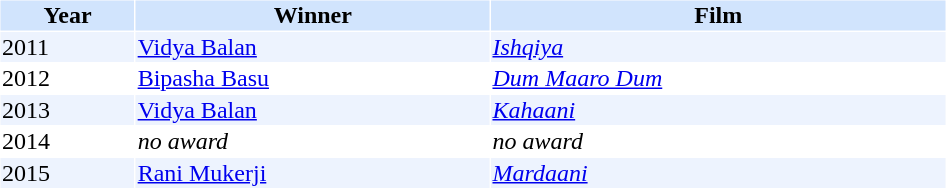<table cellspacing="1" cellpadding="1" border="0" width="50%">
<tr bgcolor="#d1e4fd">
<th>Year</th>
<th>Winner</th>
<th>Film</th>
</tr>
<tr bgcolor=#edf3fe>
<td>2011</td>
<td><a href='#'>Vidya Balan</a></td>
<td><em><a href='#'>Ishqiya</a></em></td>
</tr>
<tr>
<td>2012</td>
<td><a href='#'>Bipasha Basu</a></td>
<td><em><a href='#'>Dum Maaro Dum</a></em></td>
</tr>
<tr bgcolor=#edf3fe>
<td>2013</td>
<td><a href='#'>Vidya Balan</a></td>
<td><em><a href='#'>Kahaani</a></em></td>
</tr>
<tr>
<td>2014</td>
<td><em>no award</em></td>
<td><em>no award</em></td>
</tr>
<tr bgcolor=#edf3fe>
<td>2015</td>
<td><a href='#'>Rani Mukerji</a></td>
<td><em><a href='#'>Mardaani</a></em></td>
</tr>
</table>
